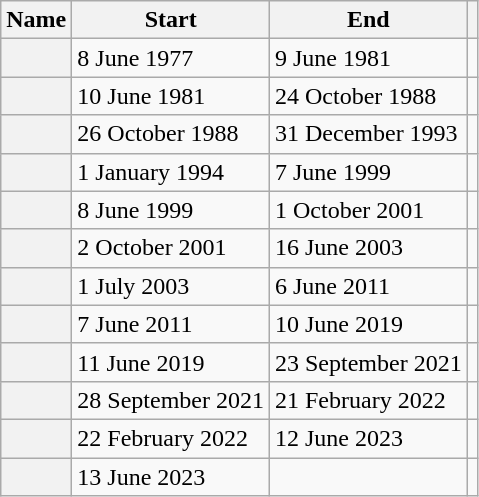<table class="wikitable sortable">
<tr>
<th scope="col">Name</th>
<th scope="col">Start</th>
<th scope="col">End</th>
<th scope="col" class="unsortable"></th>
</tr>
<tr>
<th scope="row"></th>
<td>8 June 1977</td>
<td>9 June 1981</td>
<td></td>
</tr>
<tr>
<th scope="row"></th>
<td>10 June 1981</td>
<td>24 October 1988</td>
<td></td>
</tr>
<tr>
<th scope="row"></th>
<td>26 October 1988</td>
<td>31 December 1993</td>
<td></td>
</tr>
<tr>
<th scope="row"></th>
<td>1 January 1994</td>
<td>7 June 1999</td>
<td></td>
</tr>
<tr>
<th scope="row"></th>
<td>8 June 1999</td>
<td>1 October 2001</td>
<td></td>
</tr>
<tr>
<th scope="row"></th>
<td>2 October 2001</td>
<td>16 June 2003</td>
<td></td>
</tr>
<tr>
<th scope="row"></th>
<td>1 July 2003</td>
<td>6 June 2011</td>
<td></td>
</tr>
<tr>
<th scope="row"></th>
<td>7 June 2011</td>
<td>10 June 2019</td>
<td></td>
</tr>
<tr>
<th scope="row"></th>
<td>11 June 2019</td>
<td>23 September 2021</td>
<td></td>
</tr>
<tr>
<th scope="row"></th>
<td>28 September 2021</td>
<td>21 February 2022</td>
<td></td>
</tr>
<tr>
<th scope="row"></th>
<td>22 February 2022</td>
<td>12 June 2023</td>
<td></td>
</tr>
<tr>
<th scope="row"></th>
<td>13 June 2023</td>
<td></td>
<td></td>
</tr>
</table>
